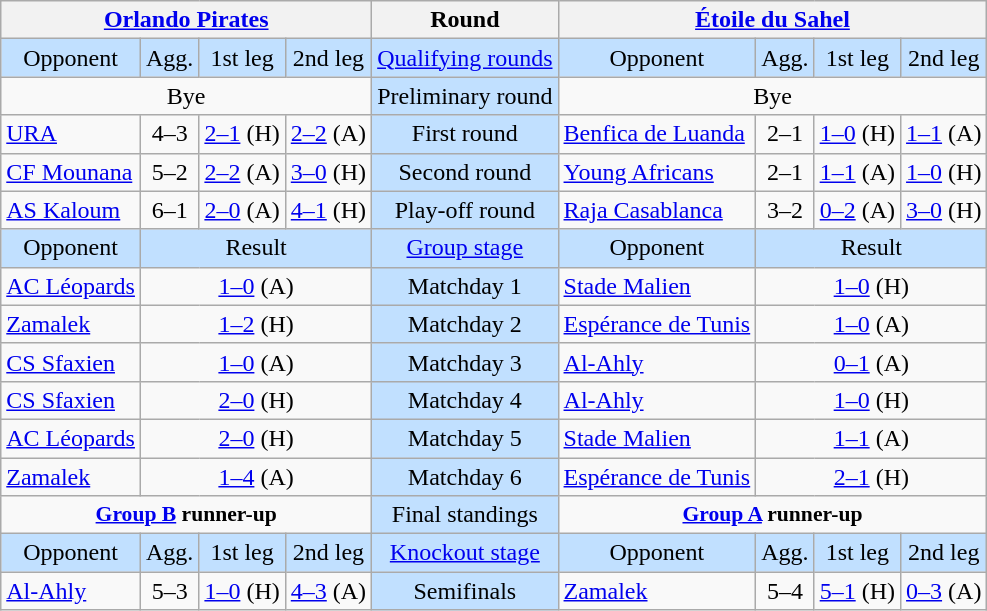<table class="wikitable" style="text-align: center;">
<tr>
<th colspan=4> <a href='#'>Orlando Pirates</a></th>
<th>Round</th>
<th colspan=4> <a href='#'>Étoile du Sahel</a></th>
</tr>
<tr bgcolor=#c1e0ff>
<td>Opponent</td>
<td>Agg.</td>
<td>1st leg</td>
<td>2nd leg</td>
<td><a href='#'>Qualifying rounds</a></td>
<td>Opponent</td>
<td>Agg.</td>
<td>1st leg</td>
<td>2nd leg</td>
</tr>
<tr>
<td colspan=4>Bye</td>
<td bgcolor=#c1e0ff>Preliminary round</td>
<td colspan=4>Bye</td>
</tr>
<tr>
<td align=left> <a href='#'>URA</a></td>
<td>4–3</td>
<td><a href='#'>2–1</a> (H)</td>
<td><a href='#'>2–2</a> (A)</td>
<td bgcolor=#c1e0ff>First round</td>
<td align=left> <a href='#'>Benfica de Luanda</a></td>
<td>2–1</td>
<td><a href='#'>1–0</a> (H)</td>
<td><a href='#'>1–1</a> (A)</td>
</tr>
<tr>
<td align=left> <a href='#'>CF Mounana</a></td>
<td>5–2</td>
<td><a href='#'>2–2</a> (A)</td>
<td><a href='#'>3–0</a> (H)</td>
<td bgcolor=#c1e0ff>Second round</td>
<td align=left> <a href='#'>Young Africans</a></td>
<td>2–1</td>
<td><a href='#'>1–1</a> (A)</td>
<td><a href='#'>1–0</a> (H)</td>
</tr>
<tr>
<td align=left> <a href='#'>AS Kaloum</a></td>
<td>6–1</td>
<td><a href='#'>2–0</a> (A)</td>
<td><a href='#'>4–1</a> (H)</td>
<td bgcolor=#c1e0ff>Play-off round</td>
<td align=left> <a href='#'>Raja Casablanca</a></td>
<td>3–2</td>
<td><a href='#'>0–2</a> (A)</td>
<td><a href='#'>3–0</a> (H)</td>
</tr>
<tr bgcolor=#c1e0ff>
<td>Opponent</td>
<td colspan=3>Result</td>
<td><a href='#'>Group stage</a></td>
<td>Opponent</td>
<td colspan=3>Result</td>
</tr>
<tr>
<td align=left> <a href='#'>AC Léopards</a></td>
<td colspan=3><a href='#'>1–0</a> (A)</td>
<td bgcolor=#c1e0ff>Matchday 1</td>
<td align=left> <a href='#'>Stade Malien</a></td>
<td colspan=3><a href='#'>1–0</a> (H)</td>
</tr>
<tr>
<td align=left> <a href='#'>Zamalek</a></td>
<td colspan=3><a href='#'>1–2</a> (H)</td>
<td bgcolor=#c1e0ff>Matchday 2</td>
<td align=left> <a href='#'>Espérance de Tunis</a></td>
<td colspan=3><a href='#'>1–0</a> (A)</td>
</tr>
<tr>
<td align=left> <a href='#'>CS Sfaxien</a></td>
<td colspan=3><a href='#'>1–0</a> (A)</td>
<td bgcolor=#c1e0ff>Matchday 3</td>
<td align=left> <a href='#'>Al-Ahly</a></td>
<td colspan=3><a href='#'>0–1</a> (A)</td>
</tr>
<tr>
<td align=left> <a href='#'>CS Sfaxien</a></td>
<td colspan=3><a href='#'>2–0</a> (H)</td>
<td bgcolor=#c1e0ff>Matchday 4</td>
<td align=left> <a href='#'>Al-Ahly</a></td>
<td colspan=3><a href='#'>1–0</a> (H)</td>
</tr>
<tr>
<td align=left> <a href='#'>AC Léopards</a></td>
<td colspan=3><a href='#'>2–0</a> (H)</td>
<td bgcolor=#c1e0ff>Matchday 5</td>
<td align=left> <a href='#'>Stade Malien</a></td>
<td colspan=3><a href='#'>1–1</a> (A)</td>
</tr>
<tr>
<td align=left> <a href='#'>Zamalek</a></td>
<td colspan=3><a href='#'>1–4</a> (A)</td>
<td bgcolor=#c1e0ff>Matchday 6</td>
<td align=left> <a href='#'>Espérance de Tunis</a></td>
<td colspan=3><a href='#'>2–1</a> (H)</td>
</tr>
<tr>
<td colspan=4 align=center valign=top style="font-size:90%"><strong><a href='#'>Group B</a> runner-up</strong><br></td>
<td bgcolor=#c1e0ff>Final standings</td>
<td colspan=4 align=center valign=top style="font-size:90%"><strong><a href='#'>Group A</a> runner-up</strong><br></td>
</tr>
<tr bgcolor=#c1e0ff>
<td>Opponent</td>
<td>Agg.</td>
<td>1st leg</td>
<td>2nd leg</td>
<td><a href='#'>Knockout stage</a></td>
<td>Opponent</td>
<td>Agg.</td>
<td>1st leg</td>
<td>2nd leg</td>
</tr>
<tr>
<td align=left> <a href='#'>Al-Ahly</a></td>
<td>5–3</td>
<td><a href='#'>1–0</a> (H)</td>
<td><a href='#'>4–3</a> (A)</td>
<td bgcolor=#c1e0ff>Semifinals</td>
<td align=left> <a href='#'>Zamalek</a></td>
<td>5–4</td>
<td><a href='#'>5–1</a> (H)</td>
<td><a href='#'>0–3</a> (A)</td>
</tr>
</table>
